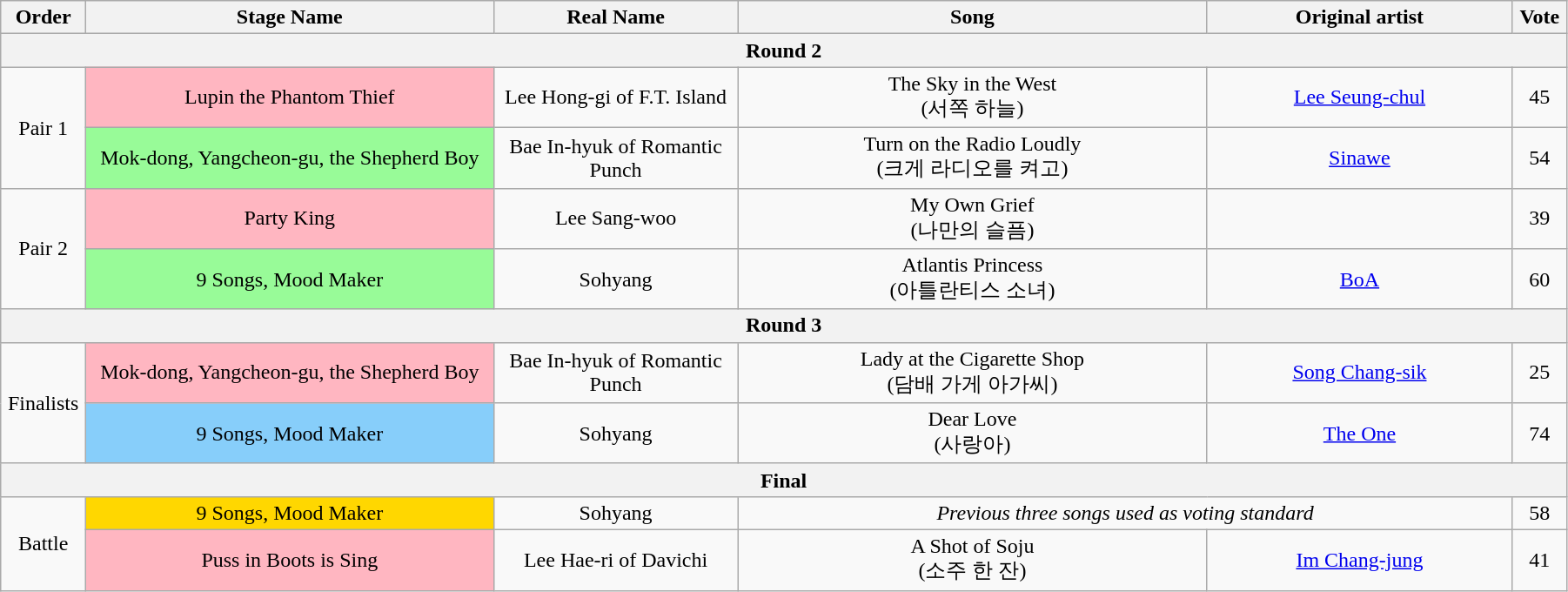<table class="wikitable" style="text-align:center; width:95%;">
<tr>
<th style="width:1%;">Order</th>
<th style="width:20%;">Stage Name</th>
<th style="width:12%;">Real Name</th>
<th style="width:23%;">Song</th>
<th style="width:15%;">Original artist</th>
<th style="width:1%;">Vote</th>
</tr>
<tr>
<th colspan=6>Round 2</th>
</tr>
<tr>
<td rowspan=2>Pair 1</td>
<td bgcolor="lightpink">Lupin the Phantom Thief</td>
<td>Lee Hong-gi of F.T. Island</td>
<td>The Sky in the West<br>(서쪽 하늘)</td>
<td><a href='#'>Lee Seung-chul</a></td>
<td>45</td>
</tr>
<tr>
<td bgcolor="palegreen">Mok-dong, Yangcheon-gu, the Shepherd Boy</td>
<td>Bae In-hyuk of Romantic Punch</td>
<td>Turn on the Radio Loudly<br>(크게 라디오를 켜고)</td>
<td><a href='#'>Sinawe</a></td>
<td>54</td>
</tr>
<tr>
<td rowspan=2>Pair 2</td>
<td bgcolor="lightpink">Party King</td>
<td>Lee Sang-woo</td>
<td>My Own Grief<br>(나만의 슬픔)</td>
<td></td>
<td>39</td>
</tr>
<tr>
<td bgcolor="palegreen">9 Songs, Mood Maker</td>
<td>Sohyang</td>
<td>Atlantis Princess<br>(아틀란티스 소녀)</td>
<td><a href='#'>BoA</a></td>
<td>60</td>
</tr>
<tr>
<th colspan=6>Round 3</th>
</tr>
<tr>
<td rowspan=2>Finalists</td>
<td bgcolor="lightpink">Mok-dong, Yangcheon-gu, the Shepherd Boy</td>
<td>Bae In-hyuk of Romantic Punch</td>
<td>Lady at the Cigarette Shop<br>(담배 가게 아가씨)</td>
<td><a href='#'>Song Chang-sik</a></td>
<td>25</td>
</tr>
<tr>
<td bgcolor="lightskyblue">9 Songs, Mood Maker</td>
<td>Sohyang</td>
<td>Dear Love<br>(사랑아)</td>
<td><a href='#'>The One</a></td>
<td>74</td>
</tr>
<tr>
<th colspan=6>Final</th>
</tr>
<tr>
<td rowspan=2>Battle</td>
<td bgcolor="gold">9 Songs, Mood Maker</td>
<td>Sohyang</td>
<td colspan=2><em>Previous three songs used as voting standard</em></td>
<td>58</td>
</tr>
<tr>
<td bgcolor="lightpink">Puss in Boots is Sing</td>
<td>Lee Hae-ri of Davichi</td>
<td>A Shot of Soju<br>(소주 한 잔)</td>
<td><a href='#'>Im Chang-jung</a></td>
<td>41</td>
</tr>
</table>
